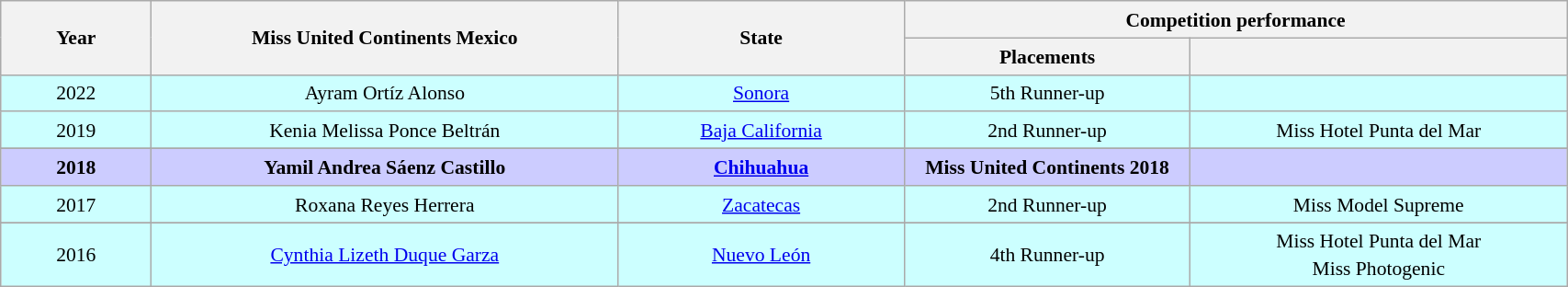<table class="wikitable" style="text-align:center; line-height:20px; font-size:90%; width:90%;">
<tr>
<th rowspan="2"  width=60px>Year</th>
<th rowspan="2"  width=200px>Miss United Continents Mexico</th>
<th rowspan="2"  width=120px>State</th>
<th colspan="2"  width=200px>Competition performance</th>
</tr>
<tr>
<th width=120px>Placements</th>
<th width=160px></th>
</tr>
<tr style="background-color:#ccffff">
<td>2022</td>
<td>Ayram Ortíz Alonso</td>
<td><a href='#'>Sonora</a></td>
<td>5th Runner-up</td>
<td></td>
</tr>
<tr style="background-color:#ccffff">
<td>2019</td>
<td>Kenia Melissa Ponce Beltrán</td>
<td><a href='#'>Baja California</a></td>
<td>2nd Runner-up</td>
<td>Miss Hotel Punta del Mar</td>
</tr>
<tr>
</tr>
<tr style="background-color:#ccccff; font-weight: bold">
<td>2018</td>
<td>Yamil Andrea Sáenz Castillo</td>
<td><a href='#'>Chihuahua</a></td>
<td>Miss United Continents 2018</td>
<td></td>
</tr>
<tr style="background-color:#ccffff">
<td>2017</td>
<td>Roxana Reyes Herrera</td>
<td><a href='#'>Zacatecas</a></td>
<td>2nd Runner-up</td>
<td>Miss Model Supreme</td>
</tr>
<tr>
</tr>
<tr style="background-color:#ccffff">
<td>2016</td>
<td><a href='#'>Cynthia Lizeth Duque Garza</a></td>
<td><a href='#'>Nuevo León</a></td>
<td>4th Runner-up</td>
<td>Miss Hotel Punta del Mar<br>Miss Photogenic</td>
</tr>
</table>
